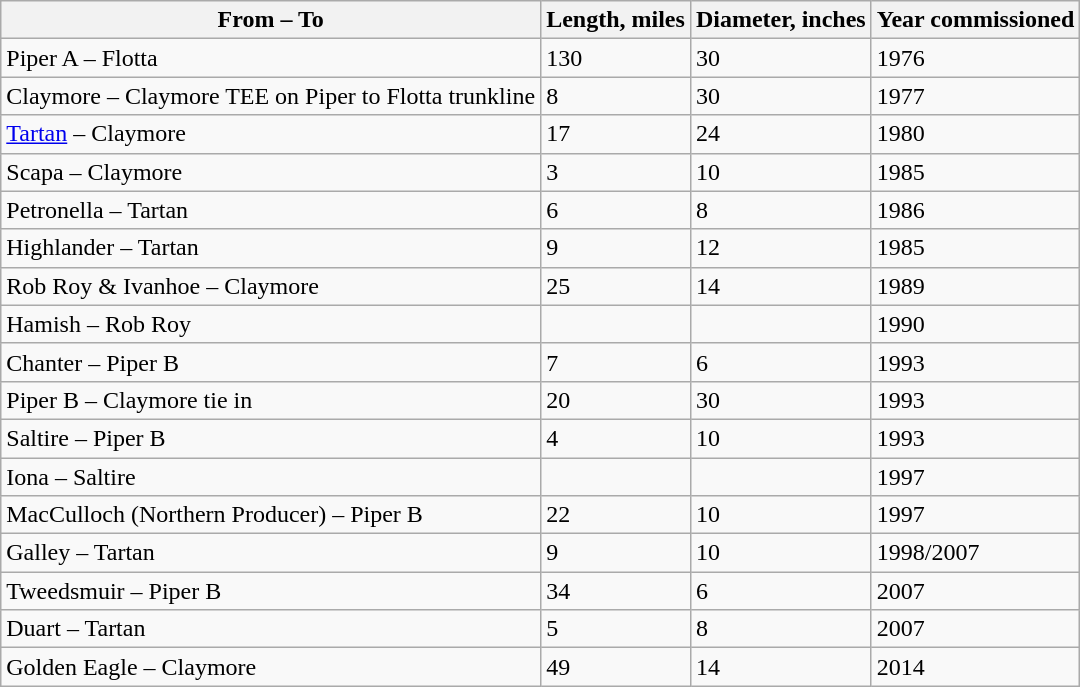<table class="wikitable">
<tr>
<th>From – To</th>
<th>Length, miles</th>
<th>Diameter, inches</th>
<th>Year commissioned</th>
</tr>
<tr>
<td>Piper A – Flotta</td>
<td>130</td>
<td>30</td>
<td>1976</td>
</tr>
<tr>
<td>Claymore – Claymore TEE on Piper to Flotta  trunkline</td>
<td>8</td>
<td>30</td>
<td>1977</td>
</tr>
<tr>
<td><a href='#'>Tartan</a> – Claymore</td>
<td>17</td>
<td>24</td>
<td>1980</td>
</tr>
<tr>
<td>Scapa – Claymore</td>
<td>3</td>
<td>10</td>
<td>1985</td>
</tr>
<tr>
<td>Petronella – Tartan</td>
<td>6</td>
<td>8</td>
<td>1986</td>
</tr>
<tr>
<td>Highlander – Tartan</td>
<td>9</td>
<td>12</td>
<td>1985</td>
</tr>
<tr>
<td>Rob Roy & Ivanhoe – Claymore</td>
<td>25</td>
<td>14</td>
<td>1989</td>
</tr>
<tr>
<td>Hamish – Rob Roy</td>
<td></td>
<td></td>
<td>1990</td>
</tr>
<tr>
<td>Chanter – Piper B</td>
<td>7</td>
<td>6</td>
<td>1993</td>
</tr>
<tr>
<td>Piper B – Claymore tie in</td>
<td>20</td>
<td>30</td>
<td>1993</td>
</tr>
<tr>
<td>Saltire – Piper B</td>
<td>4</td>
<td>10</td>
<td>1993</td>
</tr>
<tr>
<td>Iona – Saltire</td>
<td></td>
<td></td>
<td>1997</td>
</tr>
<tr>
<td>MacCulloch (Northern Producer) – Piper B</td>
<td>22</td>
<td>10</td>
<td>1997</td>
</tr>
<tr>
<td>Galley – Tartan</td>
<td>9</td>
<td>10</td>
<td>1998/2007</td>
</tr>
<tr>
<td>Tweedsmuir – Piper B</td>
<td>34</td>
<td>6</td>
<td>2007</td>
</tr>
<tr>
<td>Duart – Tartan</td>
<td>5</td>
<td>8</td>
<td>2007</td>
</tr>
<tr>
<td>Golden Eagle – Claymore</td>
<td>49</td>
<td>14</td>
<td>2014</td>
</tr>
</table>
